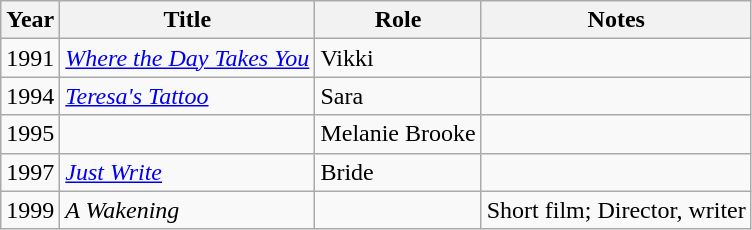<table class="wikitable">
<tr>
<th>Year</th>
<th>Title</th>
<th>Role</th>
<th>Notes</th>
</tr>
<tr>
<td>1991</td>
<td><em><a href='#'>Where the Day Takes You</a></em></td>
<td>Vikki</td>
<td></td>
</tr>
<tr>
<td>1994</td>
<td><em><a href='#'>Teresa's Tattoo</a></em></td>
<td>Sara</td>
<td></td>
</tr>
<tr>
<td>1995</td>
<td><em></em></td>
<td>Melanie Brooke</td>
<td></td>
</tr>
<tr>
<td>1997</td>
<td><em><a href='#'>Just Write</a></em></td>
<td>Bride</td>
<td></td>
</tr>
<tr>
<td>1999</td>
<td><em>A Wakening</em></td>
<td></td>
<td>Short film; Director, writer</td>
</tr>
</table>
